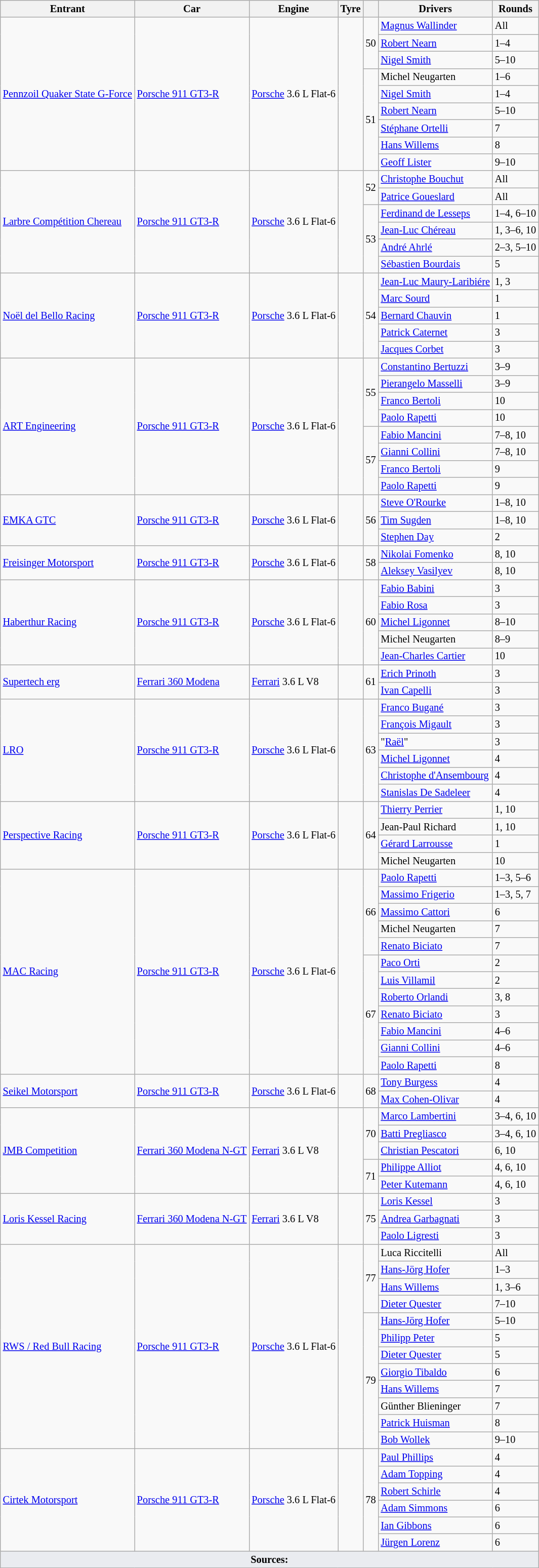<table class="wikitable" style="font-size: 85%">
<tr>
<th>Entrant</th>
<th>Car</th>
<th>Engine</th>
<th>Tyre</th>
<th></th>
<th>Drivers</th>
<th>Rounds</th>
</tr>
<tr>
<td rowspan=9> <a href='#'>Pennzoil Quaker State G-Force</a></td>
<td rowspan=9><a href='#'>Porsche 911 GT3-R</a></td>
<td rowspan=9><a href='#'>Porsche</a> 3.6 L Flat-6</td>
<td rowspan=9></td>
<td rowspan=3>50</td>
<td> <a href='#'>Magnus Wallinder</a></td>
<td>All</td>
</tr>
<tr>
<td> <a href='#'>Robert Nearn</a></td>
<td>1–4</td>
</tr>
<tr>
<td> <a href='#'>Nigel Smith</a></td>
<td>5–10</td>
</tr>
<tr>
<td rowspan=6>51</td>
<td> Michel Neugarten</td>
<td>1–6</td>
</tr>
<tr>
<td> <a href='#'>Nigel Smith</a></td>
<td>1–4</td>
</tr>
<tr>
<td> <a href='#'>Robert Nearn</a></td>
<td>5–10</td>
</tr>
<tr>
<td> <a href='#'>Stéphane Ortelli</a></td>
<td>7</td>
</tr>
<tr>
<td> <a href='#'>Hans Willems</a></td>
<td>8</td>
</tr>
<tr>
<td> <a href='#'>Geoff Lister</a></td>
<td>9–10</td>
</tr>
<tr>
<td rowspan=6> <a href='#'>Larbre Compétition Chereau</a></td>
<td rowspan=6><a href='#'>Porsche 911 GT3-R</a></td>
<td rowspan=6><a href='#'>Porsche</a> 3.6 L Flat-6</td>
<td rowspan=6></td>
<td rowspan=2>52</td>
<td> <a href='#'>Christophe Bouchut</a></td>
<td>All</td>
</tr>
<tr>
<td> <a href='#'>Patrice Goueslard</a></td>
<td>All</td>
</tr>
<tr>
<td rowspan=4>53</td>
<td> <a href='#'>Ferdinand de Lesseps</a></td>
<td>1–4, 6–10</td>
</tr>
<tr>
<td> <a href='#'>Jean-Luc Chéreau</a></td>
<td>1, 3–6, 10</td>
</tr>
<tr>
<td> <a href='#'>André Ahrlé</a></td>
<td>2–3, 5–10</td>
</tr>
<tr>
<td> <a href='#'>Sébastien Bourdais</a></td>
<td>5</td>
</tr>
<tr>
<td rowspan=5> <a href='#'>Noël del Bello Racing</a></td>
<td rowspan=5><a href='#'>Porsche 911 GT3-R</a></td>
<td rowspan=5><a href='#'>Porsche</a> 3.6 L Flat-6</td>
<td rowspan=5></td>
<td rowspan=5>54</td>
<td> <a href='#'>Jean-Luc Maury-Laribiére</a></td>
<td>1, 3</td>
</tr>
<tr>
<td> <a href='#'>Marc Sourd</a></td>
<td>1</td>
</tr>
<tr>
<td> <a href='#'>Bernard Chauvin</a></td>
<td>1</td>
</tr>
<tr>
<td> <a href='#'>Patrick Caternet</a></td>
<td>3</td>
</tr>
<tr>
<td> <a href='#'>Jacques Corbet</a></td>
<td>3</td>
</tr>
<tr>
<td rowspan=8> <a href='#'>ART Engineering</a></td>
<td rowspan=8><a href='#'>Porsche 911 GT3-R</a></td>
<td rowspan=8><a href='#'>Porsche</a> 3.6 L Flat-6</td>
<td rowspan=8></td>
<td rowspan=4>55</td>
<td> <a href='#'>Constantino Bertuzzi</a></td>
<td>3–9</td>
</tr>
<tr>
<td> <a href='#'>Pierangelo Masselli</a></td>
<td>3–9</td>
</tr>
<tr>
<td> <a href='#'>Franco Bertoli</a></td>
<td>10</td>
</tr>
<tr>
<td> <a href='#'>Paolo Rapetti</a></td>
<td>10</td>
</tr>
<tr>
<td rowspan=4>57</td>
<td> <a href='#'>Fabio Mancini</a></td>
<td>7–8, 10</td>
</tr>
<tr>
<td> <a href='#'>Gianni Collini</a></td>
<td>7–8, 10</td>
</tr>
<tr>
<td> <a href='#'>Franco Bertoli</a></td>
<td>9</td>
</tr>
<tr>
<td> <a href='#'>Paolo Rapetti</a></td>
<td>9</td>
</tr>
<tr>
<td rowspan=3> <a href='#'>EMKA GTC</a></td>
<td rowspan=3><a href='#'>Porsche 911 GT3-R</a></td>
<td rowspan=3><a href='#'>Porsche</a> 3.6 L Flat-6</td>
<td rowspan=3></td>
<td rowspan=3>56</td>
<td> <a href='#'>Steve O'Rourke</a></td>
<td>1–8, 10</td>
</tr>
<tr>
<td> <a href='#'>Tim Sugden</a></td>
<td>1–8, 10</td>
</tr>
<tr>
<td> <a href='#'>Stephen Day</a></td>
<td>2</td>
</tr>
<tr>
<td rowspan=2> <a href='#'>Freisinger Motorsport</a></td>
<td rowspan=2><a href='#'>Porsche 911 GT3-R</a></td>
<td rowspan=2><a href='#'>Porsche</a> 3.6 L Flat-6</td>
<td rowspan=2></td>
<td rowspan=2>58</td>
<td> <a href='#'>Nikolai Fomenko</a></td>
<td>8, 10</td>
</tr>
<tr>
<td> <a href='#'>Aleksey Vasilyev</a></td>
<td>8, 10</td>
</tr>
<tr>
<td rowspan=5> <a href='#'>Haberthur Racing</a></td>
<td rowspan=5><a href='#'>Porsche 911 GT3-R</a></td>
<td rowspan=5><a href='#'>Porsche</a> 3.6 L Flat-6</td>
<td rowspan=5></td>
<td rowspan=5>60</td>
<td> <a href='#'>Fabio Babini</a></td>
<td>3</td>
</tr>
<tr>
<td> <a href='#'>Fabio Rosa</a></td>
<td>3</td>
</tr>
<tr>
<td> <a href='#'>Michel Ligonnet</a></td>
<td>8–10</td>
</tr>
<tr>
<td> Michel Neugarten</td>
<td>8–9</td>
</tr>
<tr>
<td> <a href='#'>Jean-Charles Cartier</a></td>
<td>10</td>
</tr>
<tr>
<td rowspan=2> <a href='#'>Supertech erg</a></td>
<td rowspan=2><a href='#'>Ferrari 360 Modena</a></td>
<td rowspan=2><a href='#'>Ferrari</a> 3.6 L V8</td>
<td rowspan=2></td>
<td rowspan=2>61</td>
<td> <a href='#'>Erich Prinoth</a></td>
<td>3</td>
</tr>
<tr>
<td> <a href='#'>Ivan Capelli</a></td>
<td>3</td>
</tr>
<tr>
<td rowspan=6> <a href='#'>LRO</a></td>
<td rowspan=6><a href='#'>Porsche 911 GT3-R</a></td>
<td rowspan=6><a href='#'>Porsche</a> 3.6 L Flat-6</td>
<td rowspan=6></td>
<td rowspan=6>63</td>
<td> <a href='#'>Franco Bugané</a></td>
<td>3</td>
</tr>
<tr>
<td> <a href='#'>François Migault</a></td>
<td>3</td>
</tr>
<tr>
<td> "<a href='#'>Raël</a>"</td>
<td>3</td>
</tr>
<tr>
<td> <a href='#'>Michel Ligonnet</a></td>
<td>4</td>
</tr>
<tr>
<td> <a href='#'>Christophe d'Ansembourg</a></td>
<td>4</td>
</tr>
<tr>
<td> <a href='#'>Stanislas De Sadeleer</a></td>
<td>4</td>
</tr>
<tr>
<td rowspan=4> <a href='#'>Perspective Racing</a></td>
<td rowspan=4><a href='#'>Porsche 911 GT3-R</a></td>
<td rowspan=4><a href='#'>Porsche</a> 3.6 L Flat-6</td>
<td rowspan=4></td>
<td rowspan=4>64</td>
<td> <a href='#'>Thierry Perrier</a></td>
<td>1, 10</td>
</tr>
<tr>
<td> Jean-Paul Richard</td>
<td>1, 10</td>
</tr>
<tr>
<td> <a href='#'>Gérard Larrousse</a></td>
<td>1</td>
</tr>
<tr>
<td> Michel Neugarten</td>
<td>10</td>
</tr>
<tr>
<td rowspan=12> <a href='#'>MAC Racing</a></td>
<td rowspan=12><a href='#'>Porsche 911 GT3-R</a></td>
<td rowspan=12><a href='#'>Porsche</a> 3.6 L Flat-6</td>
<td rowspan=12></td>
<td rowspan=5>66</td>
<td> <a href='#'>Paolo Rapetti</a></td>
<td>1–3, 5–6</td>
</tr>
<tr>
<td> <a href='#'>Massimo Frigerio</a></td>
<td>1–3, 5, 7</td>
</tr>
<tr>
<td> <a href='#'>Massimo Cattori</a></td>
<td>6</td>
</tr>
<tr>
<td> Michel Neugarten</td>
<td>7</td>
</tr>
<tr>
<td> <a href='#'>Renato Biciato</a></td>
<td>7</td>
</tr>
<tr>
<td rowspan=7>67</td>
<td> <a href='#'>Paco Orti</a></td>
<td>2</td>
</tr>
<tr>
<td> <a href='#'>Luis Villamil</a></td>
<td>2</td>
</tr>
<tr>
<td> <a href='#'>Roberto Orlandi</a></td>
<td>3, 8</td>
</tr>
<tr>
<td> <a href='#'>Renato Biciato</a></td>
<td>3</td>
</tr>
<tr>
<td> <a href='#'>Fabio Mancini</a></td>
<td>4–6</td>
</tr>
<tr>
<td> <a href='#'>Gianni Collini</a></td>
<td>4–6</td>
</tr>
<tr>
<td> <a href='#'>Paolo Rapetti</a></td>
<td>8</td>
</tr>
<tr>
<td rowspan=2> <a href='#'>Seikel Motorsport</a></td>
<td rowspan=2><a href='#'>Porsche 911 GT3-R</a></td>
<td rowspan=2><a href='#'>Porsche</a> 3.6 L Flat-6</td>
<td rowspan=2></td>
<td rowspan=2>68</td>
<td> <a href='#'>Tony Burgess</a></td>
<td>4</td>
</tr>
<tr>
<td> <a href='#'>Max Cohen-Olivar</a></td>
<td>4</td>
</tr>
<tr>
<td rowspan=5> <a href='#'>JMB Competition</a></td>
<td rowspan=5><a href='#'>Ferrari 360 Modena N-GT</a></td>
<td rowspan=5><a href='#'>Ferrari</a> 3.6 L V8</td>
<td rowspan=5></td>
<td rowspan=3>70</td>
<td> <a href='#'>Marco Lambertini</a></td>
<td>3–4, 6, 10</td>
</tr>
<tr>
<td> <a href='#'>Batti Pregliasco</a></td>
<td>3–4, 6, 10</td>
</tr>
<tr>
<td> <a href='#'>Christian Pescatori</a></td>
<td>6, 10</td>
</tr>
<tr>
<td rowspan=2>71</td>
<td> <a href='#'>Philippe Alliot</a></td>
<td>4, 6, 10</td>
</tr>
<tr>
<td> <a href='#'>Peter Kutemann</a></td>
<td>4, 6, 10</td>
</tr>
<tr>
<td rowspan=3> <a href='#'>Loris Kessel Racing</a></td>
<td rowspan=3><a href='#'>Ferrari 360 Modena N-GT</a></td>
<td rowspan=3><a href='#'>Ferrari</a> 3.6 L V8</td>
<td rowspan=3></td>
<td rowspan=3>75</td>
<td> <a href='#'>Loris Kessel</a></td>
<td>3</td>
</tr>
<tr>
<td> <a href='#'>Andrea Garbagnati</a></td>
<td>3</td>
</tr>
<tr>
<td> <a href='#'>Paolo Ligresti</a></td>
<td>3</td>
</tr>
<tr>
<td rowspan=12> <a href='#'>RWS / Red Bull Racing</a></td>
<td rowspan=12><a href='#'>Porsche 911 GT3-R</a></td>
<td rowspan=12><a href='#'>Porsche</a> 3.6 L Flat-6</td>
<td rowspan=12></td>
<td rowspan=4>77</td>
<td> Luca Riccitelli</td>
<td>All</td>
</tr>
<tr>
<td> <a href='#'>Hans-Jörg Hofer</a></td>
<td>1–3</td>
</tr>
<tr>
<td> <a href='#'>Hans Willems</a></td>
<td>1, 3–6</td>
</tr>
<tr>
<td> <a href='#'>Dieter Quester</a></td>
<td>7–10</td>
</tr>
<tr>
<td rowspan=8>79</td>
<td> <a href='#'>Hans-Jörg Hofer</a></td>
<td>5–10</td>
</tr>
<tr>
<td> <a href='#'>Philipp Peter</a></td>
<td>5</td>
</tr>
<tr>
<td> <a href='#'>Dieter Quester</a></td>
<td>5</td>
</tr>
<tr>
<td> <a href='#'>Giorgio Tibaldo</a></td>
<td>6</td>
</tr>
<tr>
<td> <a href='#'>Hans Willems</a></td>
<td>7</td>
</tr>
<tr>
<td> Günther Blieninger</td>
<td>7</td>
</tr>
<tr>
<td> <a href='#'>Patrick Huisman</a></td>
<td>8</td>
</tr>
<tr>
<td> <a href='#'>Bob Wollek</a></td>
<td>9–10</td>
</tr>
<tr>
<td rowspan=6> <a href='#'>Cirtek Motorsport</a></td>
<td rowspan=6><a href='#'>Porsche 911 GT3-R</a></td>
<td rowspan=6><a href='#'>Porsche</a> 3.6 L Flat-6</td>
<td rowspan=6></td>
<td rowspan=6>78</td>
<td> <a href='#'>Paul Phillips</a></td>
<td>4</td>
</tr>
<tr>
<td> <a href='#'>Adam Topping</a></td>
<td>4</td>
</tr>
<tr>
<td> <a href='#'>Robert Schirle</a></td>
<td>4</td>
</tr>
<tr>
<td> <a href='#'>Adam Simmons</a></td>
<td>6</td>
</tr>
<tr>
<td> <a href='#'>Ian Gibbons</a></td>
<td>6</td>
</tr>
<tr>
<td> <a href='#'>Jürgen Lorenz</a></td>
<td>6</td>
</tr>
<tr class="sortbottom">
<td colspan="7" style="background-color:#EAECF0;text-align:center"><strong>Sources:</strong></td>
</tr>
</table>
